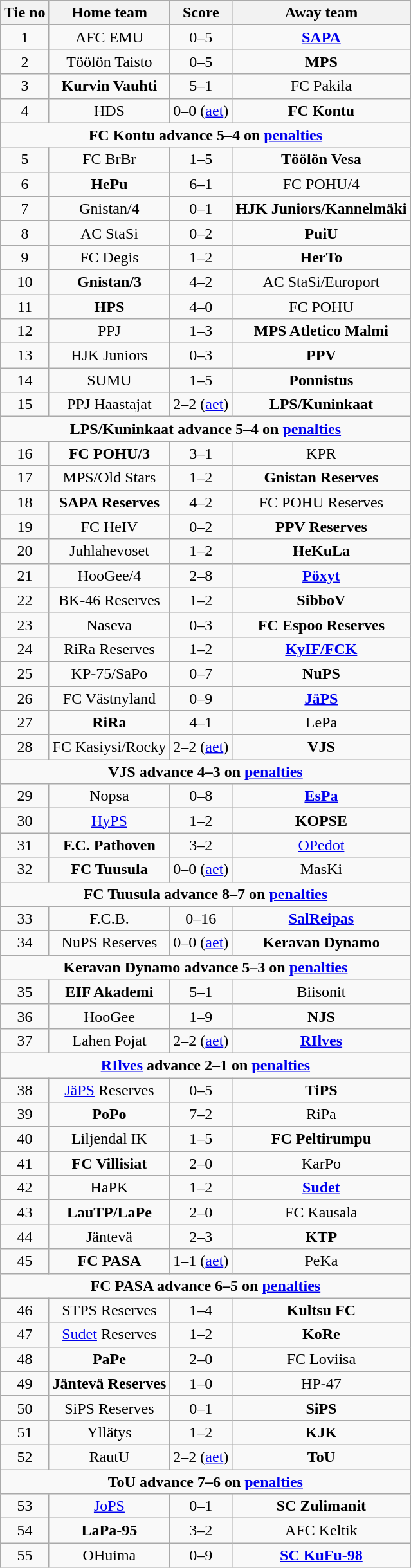<table class="wikitable" style="text-align:center">
<tr>
<th>Tie no</th>
<th>Home team</th>
<th>Score</th>
<th>Away team</th>
</tr>
<tr>
<td>1</td>
<td>AFC EMU</td>
<td>0–5</td>
<td><strong><a href='#'>SAPA</a></strong></td>
</tr>
<tr>
<td>2</td>
<td>Töölön Taisto</td>
<td>0–5</td>
<td><strong>MPS</strong></td>
</tr>
<tr>
<td>3</td>
<td><strong>Kurvin Vauhti</strong></td>
<td>5–1</td>
<td>FC Pakila</td>
</tr>
<tr>
<td>4</td>
<td>HDS</td>
<td>0–0 (<a href='#'>aet</a>)</td>
<td><strong>FC Kontu</strong></td>
</tr>
<tr>
<td colspan=4><strong>FC Kontu advance 5–4 on <a href='#'>penalties</a></strong></td>
</tr>
<tr>
<td>5</td>
<td>FC BrBr</td>
<td>1–5</td>
<td><strong>Töölön Vesa</strong></td>
</tr>
<tr>
<td>6</td>
<td><strong>HePu</strong></td>
<td>6–1</td>
<td>FC POHU/4</td>
</tr>
<tr>
<td>7</td>
<td>Gnistan/4</td>
<td>0–1</td>
<td><strong>HJK Juniors/Kannelmäki</strong></td>
</tr>
<tr>
<td>8</td>
<td>AC StaSi</td>
<td>0–2</td>
<td><strong>PuiU</strong></td>
</tr>
<tr>
<td>9</td>
<td>FC Degis</td>
<td>1–2</td>
<td><strong>HerTo</strong></td>
</tr>
<tr>
<td>10</td>
<td><strong>Gnistan/3</strong></td>
<td>4–2</td>
<td>AC StaSi/Europort</td>
</tr>
<tr>
<td>11</td>
<td><strong>HPS</strong></td>
<td>4–0</td>
<td>FC POHU</td>
</tr>
<tr>
<td>12</td>
<td>PPJ</td>
<td>1–3</td>
<td><strong>MPS Atletico Malmi</strong></td>
</tr>
<tr>
<td>13</td>
<td>HJK Juniors</td>
<td>0–3</td>
<td><strong>PPV</strong></td>
</tr>
<tr>
<td>14</td>
<td>SUMU</td>
<td>1–5</td>
<td><strong>Ponnistus</strong></td>
</tr>
<tr>
<td>15</td>
<td>PPJ Haastajat</td>
<td>2–2 (<a href='#'>aet</a>)</td>
<td><strong>LPS/Kuninkaat</strong></td>
</tr>
<tr>
<td colspan=4><strong>LPS/Kuninkaat advance 5–4 on <a href='#'>penalties</a></strong></td>
</tr>
<tr>
<td>16</td>
<td><strong>FC POHU/3</strong></td>
<td>3–1</td>
<td>KPR</td>
</tr>
<tr>
<td>17</td>
<td>MPS/Old Stars</td>
<td>1–2</td>
<td><strong>Gnistan Reserves</strong></td>
</tr>
<tr>
<td>18</td>
<td><strong>SAPA Reserves</strong></td>
<td>4–2</td>
<td>FC POHU Reserves</td>
</tr>
<tr>
<td>19</td>
<td>FC HeIV</td>
<td>0–2</td>
<td><strong>PPV Reserves</strong></td>
</tr>
<tr>
<td>20</td>
<td>Juhlahevoset</td>
<td>1–2</td>
<td><strong>HeKuLa</strong></td>
</tr>
<tr>
<td>21</td>
<td>HooGee/4</td>
<td>2–8</td>
<td><strong><a href='#'>Pöxyt</a></strong></td>
</tr>
<tr>
<td>22</td>
<td>BK-46 Reserves</td>
<td>1–2</td>
<td><strong>SibboV</strong></td>
</tr>
<tr>
<td>23</td>
<td>Naseva</td>
<td>0–3</td>
<td><strong>FC Espoo Reserves</strong></td>
</tr>
<tr>
<td>24</td>
<td>RiRa Reserves</td>
<td>1–2</td>
<td><strong><a href='#'>KyIF/FCK</a></strong></td>
</tr>
<tr>
<td>25</td>
<td>KP-75/SaPo</td>
<td>0–7</td>
<td><strong>NuPS</strong></td>
</tr>
<tr>
<td>26</td>
<td>FC Västnyland</td>
<td>0–9</td>
<td><strong><a href='#'>JäPS</a></strong></td>
</tr>
<tr>
<td>27</td>
<td><strong>RiRa</strong></td>
<td>4–1</td>
<td>LePa</td>
</tr>
<tr>
<td>28</td>
<td>FC Kasiysi/Rocky</td>
<td>2–2 (<a href='#'>aet</a>)</td>
<td><strong>VJS</strong></td>
</tr>
<tr>
<td colspan=4><strong>VJS advance 4–3 on <a href='#'>penalties</a></strong></td>
</tr>
<tr>
<td>29</td>
<td>Nopsa</td>
<td>0–8</td>
<td><strong><a href='#'>EsPa</a></strong></td>
</tr>
<tr>
<td>30</td>
<td><a href='#'>HyPS</a></td>
<td>1–2</td>
<td><strong>KOPSE</strong></td>
</tr>
<tr>
<td>31</td>
<td><strong>F.C. Pathoven</strong></td>
<td>3–2</td>
<td><a href='#'>OPedot</a></td>
</tr>
<tr>
<td>32</td>
<td><strong>FC Tuusula</strong></td>
<td>0–0 (<a href='#'>aet</a>)</td>
<td>MasKi</td>
</tr>
<tr>
<td colspan=4><strong>FC Tuusula advance 8–7 on <a href='#'>penalties</a></strong></td>
</tr>
<tr>
<td>33</td>
<td>F.C.B.</td>
<td>0–16</td>
<td><strong><a href='#'>SalReipas</a></strong></td>
</tr>
<tr>
<td>34</td>
<td>NuPS Reserves</td>
<td>0–0 (<a href='#'>aet</a>)</td>
<td><strong>Keravan Dynamo</strong></td>
</tr>
<tr>
<td colspan=4><strong>Keravan Dynamo advance 5–3 on <a href='#'>penalties</a></strong></td>
</tr>
<tr>
<td>35</td>
<td><strong>EIF Akademi</strong></td>
<td>5–1</td>
<td>Biisonit</td>
</tr>
<tr>
<td>36</td>
<td>HooGee</td>
<td>1–9</td>
<td><strong>NJS</strong></td>
</tr>
<tr>
<td>37</td>
<td>Lahen Pojat</td>
<td>2–2 (<a href='#'>aet</a>)</td>
<td><strong><a href='#'>RIlves</a></strong></td>
</tr>
<tr>
<td colspan=4><strong><a href='#'>RIlves</a> advance 2–1 on <a href='#'>penalties</a></strong></td>
</tr>
<tr>
<td>38</td>
<td><a href='#'>JäPS</a> Reserves</td>
<td>0–5</td>
<td><strong>TiPS</strong></td>
</tr>
<tr>
<td>39</td>
<td><strong>PoPo</strong></td>
<td>7–2</td>
<td>RiPa</td>
</tr>
<tr>
<td>40</td>
<td>Liljendal IK</td>
<td>1–5</td>
<td><strong>FC Peltirumpu</strong></td>
</tr>
<tr>
<td>41</td>
<td><strong>FC Villisiat</strong></td>
<td>2–0</td>
<td>KarPo</td>
</tr>
<tr>
<td>42</td>
<td>HaPK</td>
<td>1–2</td>
<td><strong><a href='#'>Sudet</a></strong></td>
</tr>
<tr>
<td>43</td>
<td><strong>LauTP/LaPe</strong></td>
<td>2–0</td>
<td>FC Kausala</td>
</tr>
<tr>
<td>44</td>
<td>Jäntevä</td>
<td>2–3</td>
<td><strong>KTP</strong></td>
</tr>
<tr>
<td>45</td>
<td><strong>FC PASA</strong></td>
<td>1–1 (<a href='#'>aet</a>)</td>
<td>PeKa</td>
</tr>
<tr>
<td colspan=4><strong>FC PASA advance 6–5 on <a href='#'>penalties</a></strong></td>
</tr>
<tr>
<td>46</td>
<td>STPS Reserves</td>
<td>1–4</td>
<td><strong>Kultsu FC</strong></td>
</tr>
<tr>
<td>47</td>
<td><a href='#'>Sudet</a> Reserves</td>
<td>1–2</td>
<td><strong>KoRe</strong></td>
</tr>
<tr>
<td>48</td>
<td><strong>PaPe</strong></td>
<td>2–0</td>
<td>FC Loviisa</td>
</tr>
<tr>
<td>49</td>
<td><strong>Jäntevä Reserves</strong></td>
<td>1–0</td>
<td>HP-47</td>
</tr>
<tr>
<td>50</td>
<td>SiPS Reserves</td>
<td>0–1</td>
<td><strong>SiPS</strong></td>
</tr>
<tr>
<td>51</td>
<td>Yllätys</td>
<td>1–2</td>
<td><strong>KJK</strong></td>
</tr>
<tr>
<td>52</td>
<td>RautU</td>
<td>2–2 (<a href='#'>aet</a>)</td>
<td><strong>ToU</strong></td>
</tr>
<tr>
<td colspan=4><strong>ToU advance 7–6 on <a href='#'>penalties</a></strong></td>
</tr>
<tr>
<td>53</td>
<td><a href='#'>JoPS</a></td>
<td>0–1</td>
<td><strong>SC Zulimanit</strong></td>
</tr>
<tr>
<td>54</td>
<td><strong>LaPa-95</strong></td>
<td>3–2</td>
<td>AFC Keltik</td>
</tr>
<tr>
<td>55</td>
<td>OHuima</td>
<td>0–9</td>
<td><strong><a href='#'>SC KuFu-98</a></strong></td>
</tr>
</table>
